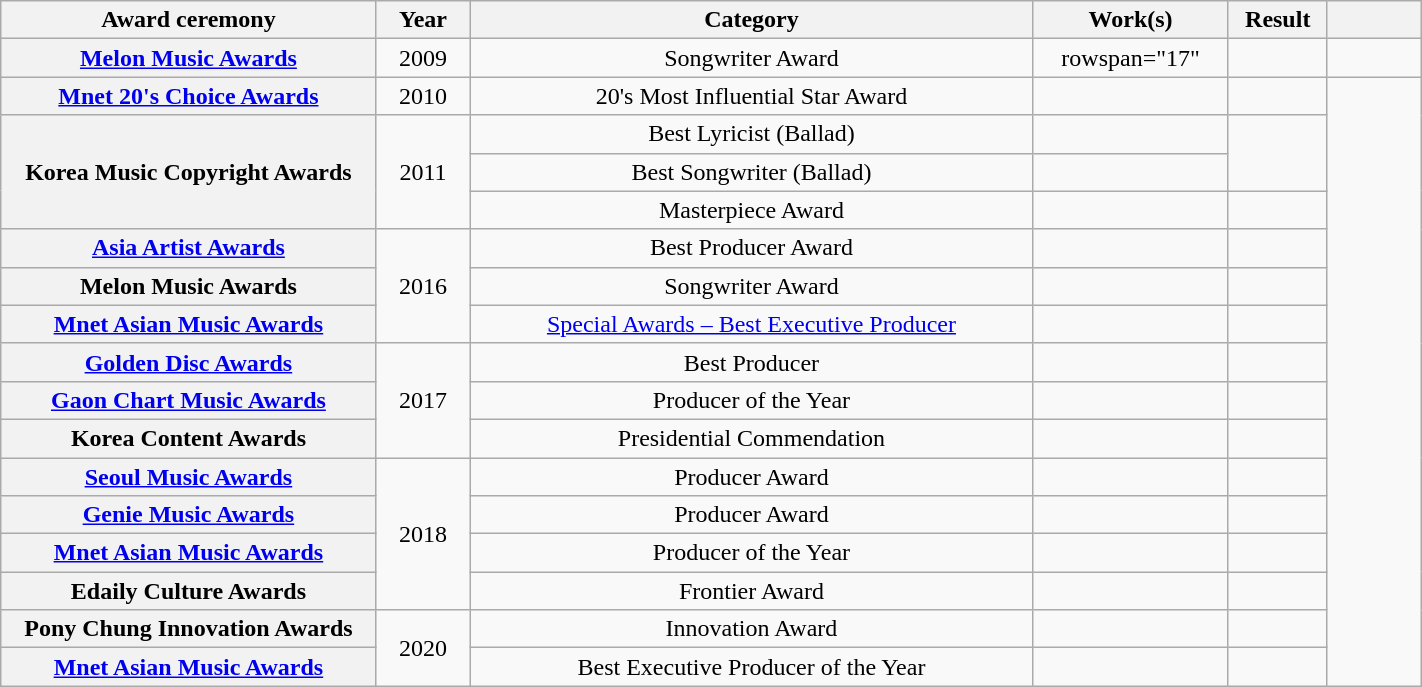<table class="wikitable sortable plainrowheaders" style="text-align:center; width:75%">
<tr>
<th scope="col" width="20%">Award ceremony</th>
<th scope="col" width="5%">Year</th>
<th scope="col" width="30%">Category</th>
<th scope="col" width="10%">Work(s)</th>
<th scope="col" width="5%">Result</th>
<th scope="col" class="unsortable"  width="5%"></th>
</tr>
<tr>
<th scope="row"><a href='#'>Melon Music Awards</a></th>
<td>2009</td>
<td>Songwriter Award</td>
<td>rowspan="17" </td>
<td></td>
<td style="text-align:center;"></td>
</tr>
<tr>
<th scope="row"><a href='#'>Mnet 20's Choice Awards</a></th>
<td>2010</td>
<td>20's Most Influential Star Award</td>
<td></td>
<td style="text-align:center;"></td>
</tr>
<tr>
<th scope="row" rowspan="3">Korea Music Copyright Awards</th>
<td rowspan="3">2011</td>
<td>Best Lyricist (Ballad)</td>
<td></td>
<td style="text-align:center;" rowspan="2"></td>
</tr>
<tr>
<td>Best Songwriter (Ballad)</td>
<td></td>
</tr>
<tr>
<td>Masterpiece Award</td>
<td></td>
<td style="text-align:center;"></td>
</tr>
<tr>
<th scope="row"><a href='#'>Asia Artist Awards</a></th>
<td rowspan="3">2016</td>
<td>Best Producer Award</td>
<td></td>
<td style="text-align:center;"></td>
</tr>
<tr>
<th scope="row">Melon Music Awards</th>
<td>Songwriter Award</td>
<td></td>
<td style="text-align:center;"></td>
</tr>
<tr>
<th scope="row"><a href='#'>Mnet Asian Music Awards</a></th>
<td><a href='#'>Special Awards – Best Executive Producer</a></td>
<td></td>
<td style="text-align:center;"></td>
</tr>
<tr>
<th scope="row"><a href='#'>Golden Disc Awards</a></th>
<td rowspan="3">2017</td>
<td>Best Producer</td>
<td></td>
<td style="text-align:center;"></td>
</tr>
<tr>
<th scope="row"><a href='#'>Gaon Chart Music Awards</a></th>
<td>Producer of the Year</td>
<td></td>
<td style="text-align:center;"></td>
</tr>
<tr>
<th scope="row">Korea Content Awards</th>
<td>Presidential Commendation</td>
<td></td>
<td style="text-align:center;"></td>
</tr>
<tr>
<th scope="row"><a href='#'>Seoul Music Awards</a></th>
<td rowspan="4">2018</td>
<td>Producer Award</td>
<td></td>
<td style="text-align:center;"></td>
</tr>
<tr>
<th scope="row"><a href='#'>Genie Music Awards</a></th>
<td>Producer Award</td>
<td></td>
<td style="text-align:center;"></td>
</tr>
<tr>
<th scope="row"><a href='#'>Mnet Asian Music Awards</a></th>
<td>Producer of the Year</td>
<td></td>
<td style="text-align:center;"></td>
</tr>
<tr>
<th scope="row">Edaily Culture Awards</th>
<td>Frontier Award</td>
<td></td>
<td style="text-align:center;"></td>
</tr>
<tr>
<th scope="row">Pony Chung Innovation Awards</th>
<td rowspan="2">2020</td>
<td>Innovation Award</td>
<td></td>
<td style="text-align:center;"></td>
</tr>
<tr>
<th scope="row"><a href='#'>Mnet Asian Music Awards</a></th>
<td>Best Executive Producer of the Year</td>
<td></td>
<td style="text-align:center;"></td>
</tr>
</table>
